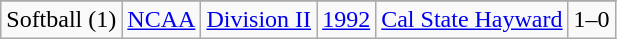<table class="wikitable">
<tr>
</tr>
<tr align="center">
<td rowspan="1">Softball (1)</td>
<td rowspan="1"><a href='#'>NCAA</a></td>
<td rowspan="1"><a href='#'>Division II</a></td>
<td><a href='#'>1992</a></td>
<td><a href='#'>Cal State Hayward</a></td>
<td>1–0</td>
</tr>
</table>
